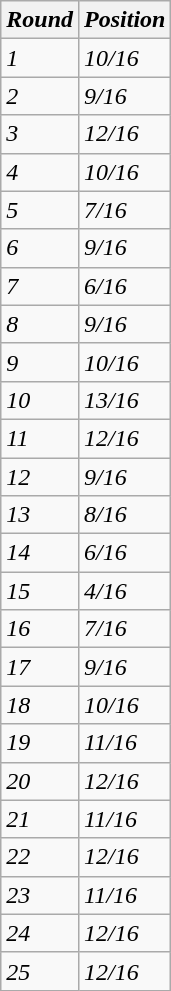<table class="wikitable">
<tr>
<th><em>Round</em></th>
<th><em>Position</em></th>
</tr>
<tr>
<td><em>1</em></td>
<td><em>10/16</em></td>
</tr>
<tr>
<td><em>2</em></td>
<td><em>9/16</em></td>
</tr>
<tr>
<td><em>3</em></td>
<td><em>12/16</em></td>
</tr>
<tr>
<td><em>4</em></td>
<td><em>10/16</em></td>
</tr>
<tr>
<td><em>5</em></td>
<td><em>7/16</em></td>
</tr>
<tr>
<td><em>6</em></td>
<td><em>9/16</em></td>
</tr>
<tr>
<td><em>7</em></td>
<td><em>6/16</em></td>
</tr>
<tr>
<td><em>8</em></td>
<td><em>9/16</em></td>
</tr>
<tr>
<td><em>9</em></td>
<td><em>10/16</em></td>
</tr>
<tr>
<td><em>10</em></td>
<td><em>13/16</em></td>
</tr>
<tr>
<td><em>11</em></td>
<td><em>12/16</em></td>
</tr>
<tr>
<td><em>12</em></td>
<td><em>9/16</em></td>
</tr>
<tr>
<td><em>13</em></td>
<td><em>8/16</em></td>
</tr>
<tr>
<td><em>14</em></td>
<td><em>6/16</em></td>
</tr>
<tr>
<td><em>15</em></td>
<td><em>4/16</em></td>
</tr>
<tr>
<td><em>16</em></td>
<td><em>7/16</em></td>
</tr>
<tr>
<td><em>17</em></td>
<td><em>9/16</em></td>
</tr>
<tr>
<td><em>18</em></td>
<td><em>10/16</em></td>
</tr>
<tr>
<td><em>19</em></td>
<td><em>11/16</em></td>
</tr>
<tr>
<td><em>20</em></td>
<td><em>12/16</em></td>
</tr>
<tr>
<td><em>21</em></td>
<td><em>11/16</em></td>
</tr>
<tr>
<td><em>22</em></td>
<td><em>12/16</em></td>
</tr>
<tr>
<td><em>23</em></td>
<td><em>11/16</em></td>
</tr>
<tr>
<td><em>24</em></td>
<td><em>12/16</em></td>
</tr>
<tr>
<td><em>25</em></td>
<td><em>12/16</em></td>
</tr>
</table>
